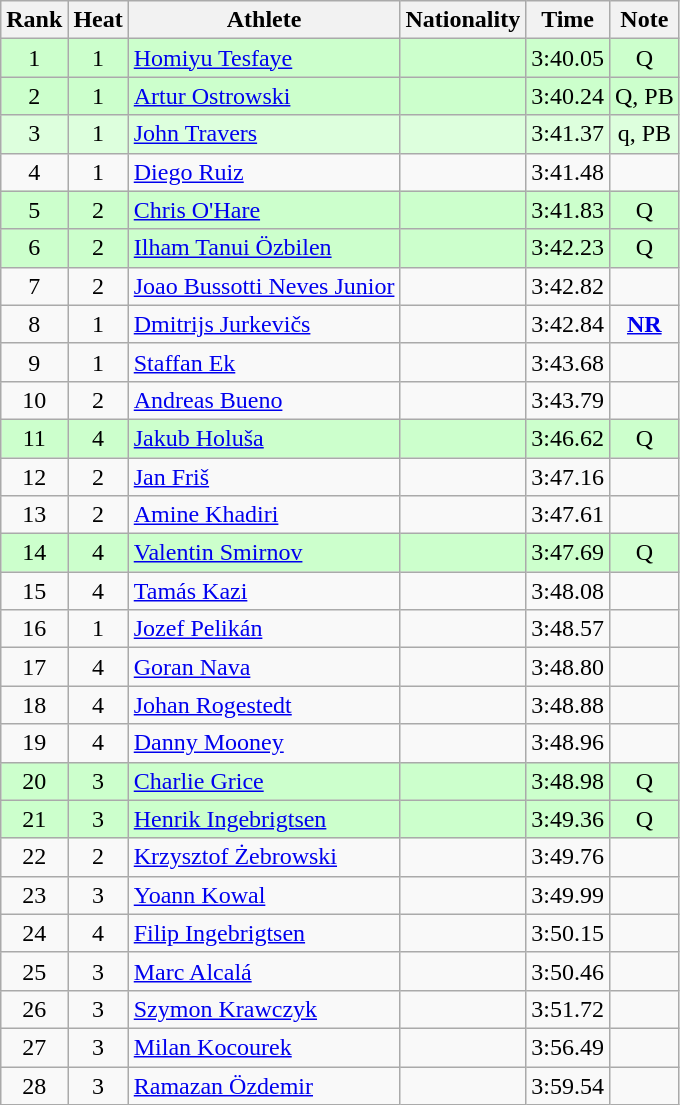<table class="wikitable sortable" style="text-align:center">
<tr>
<th>Rank</th>
<th>Heat</th>
<th>Athlete</th>
<th>Nationality</th>
<th>Time</th>
<th>Note</th>
</tr>
<tr bgcolor=ccffcc>
<td>1</td>
<td>1</td>
<td align=left><a href='#'>Homiyu Tesfaye</a></td>
<td align=left></td>
<td>3:40.05</td>
<td>Q</td>
</tr>
<tr bgcolor=ccffcc>
<td>2</td>
<td>1</td>
<td align=left><a href='#'>Artur Ostrowski</a></td>
<td align=left></td>
<td>3:40.24</td>
<td>Q, PB</td>
</tr>
<tr bgcolor=ddffdd>
<td>3</td>
<td>1</td>
<td align=left><a href='#'>John Travers</a></td>
<td align=left></td>
<td>3:41.37</td>
<td>q, PB</td>
</tr>
<tr>
<td>4</td>
<td>1</td>
<td align=left><a href='#'>Diego Ruiz</a></td>
<td align=left></td>
<td>3:41.48</td>
<td></td>
</tr>
<tr bgcolor=ccffcc>
<td>5</td>
<td>2</td>
<td align=left><a href='#'>Chris O'Hare</a></td>
<td align=left></td>
<td>3:41.83</td>
<td>Q</td>
</tr>
<tr bgcolor=ccffcc>
<td>6</td>
<td>2</td>
<td align=left><a href='#'>Ilham Tanui Özbilen</a></td>
<td align=left></td>
<td>3:42.23</td>
<td>Q</td>
</tr>
<tr>
<td>7</td>
<td>2</td>
<td align=left><a href='#'>Joao Bussotti Neves Junior</a></td>
<td align=left></td>
<td>3:42.82</td>
<td></td>
</tr>
<tr>
<td>8</td>
<td>1</td>
<td align=left><a href='#'>Dmitrijs Jurkevičs</a></td>
<td align=left></td>
<td>3:42.84</td>
<td><strong><a href='#'>NR</a></strong></td>
</tr>
<tr>
<td>9</td>
<td>1</td>
<td align=left><a href='#'>Staffan Ek</a></td>
<td align=left></td>
<td>3:43.68</td>
<td></td>
</tr>
<tr>
<td>10</td>
<td>2</td>
<td align=left><a href='#'>Andreas Bueno</a></td>
<td align=left></td>
<td>3:43.79</td>
<td></td>
</tr>
<tr bgcolor=ccffcc>
<td>11</td>
<td>4</td>
<td align=left><a href='#'>Jakub Holuša</a></td>
<td align=left></td>
<td>3:46.62</td>
<td>Q</td>
</tr>
<tr>
<td>12</td>
<td>2</td>
<td align=left><a href='#'>Jan Friš</a></td>
<td align=left></td>
<td>3:47.16</td>
<td></td>
</tr>
<tr>
<td>13</td>
<td>2</td>
<td align=left><a href='#'>Amine Khadiri</a></td>
<td align=left></td>
<td>3:47.61</td>
<td></td>
</tr>
<tr bgcolor=ccffcc>
<td>14</td>
<td>4</td>
<td align=left><a href='#'>Valentin Smirnov</a></td>
<td align=left></td>
<td>3:47.69</td>
<td>Q</td>
</tr>
<tr>
<td>15</td>
<td>4</td>
<td align=left><a href='#'>Tamás Kazi</a></td>
<td align=left></td>
<td>3:48.08</td>
<td></td>
</tr>
<tr>
<td>16</td>
<td>1</td>
<td align=left><a href='#'>Jozef Pelikán</a></td>
<td align=left></td>
<td>3:48.57</td>
<td></td>
</tr>
<tr>
<td>17</td>
<td>4</td>
<td align=left><a href='#'>Goran Nava</a></td>
<td align=left></td>
<td>3:48.80</td>
<td></td>
</tr>
<tr>
<td>18</td>
<td>4</td>
<td align=left><a href='#'>Johan Rogestedt</a></td>
<td align=left></td>
<td>3:48.88</td>
<td></td>
</tr>
<tr>
<td>19</td>
<td>4</td>
<td align=left><a href='#'>Danny Mooney</a></td>
<td align=left></td>
<td>3:48.96</td>
<td></td>
</tr>
<tr bgcolor=ccffcc>
<td>20</td>
<td>3</td>
<td align=left><a href='#'>Charlie Grice</a></td>
<td align=left></td>
<td>3:48.98</td>
<td>Q</td>
</tr>
<tr bgcolor=ccffcc>
<td>21</td>
<td>3</td>
<td align=left><a href='#'>Henrik Ingebrigtsen</a></td>
<td align=left></td>
<td>3:49.36</td>
<td>Q</td>
</tr>
<tr>
<td>22</td>
<td>2</td>
<td align=left><a href='#'>Krzysztof Żebrowski</a></td>
<td align=left></td>
<td>3:49.76</td>
<td></td>
</tr>
<tr>
<td>23</td>
<td>3</td>
<td align=left><a href='#'>Yoann Kowal</a></td>
<td align=left></td>
<td>3:49.99</td>
<td></td>
</tr>
<tr>
<td>24</td>
<td>4</td>
<td align=left><a href='#'>Filip Ingebrigtsen</a></td>
<td align=left></td>
<td>3:50.15</td>
<td></td>
</tr>
<tr>
<td>25</td>
<td>3</td>
<td align=left><a href='#'>Marc Alcalá</a></td>
<td align=left></td>
<td>3:50.46</td>
<td></td>
</tr>
<tr>
<td>26</td>
<td>3</td>
<td align=left><a href='#'>Szymon Krawczyk</a></td>
<td align=left></td>
<td>3:51.72</td>
<td></td>
</tr>
<tr>
<td>27</td>
<td>3</td>
<td align=left><a href='#'>Milan Kocourek</a></td>
<td align=left></td>
<td>3:56.49</td>
<td></td>
</tr>
<tr>
<td>28</td>
<td>3</td>
<td align=left><a href='#'>Ramazan Özdemir</a></td>
<td align=left></td>
<td>3:59.54</td>
<td></td>
</tr>
</table>
